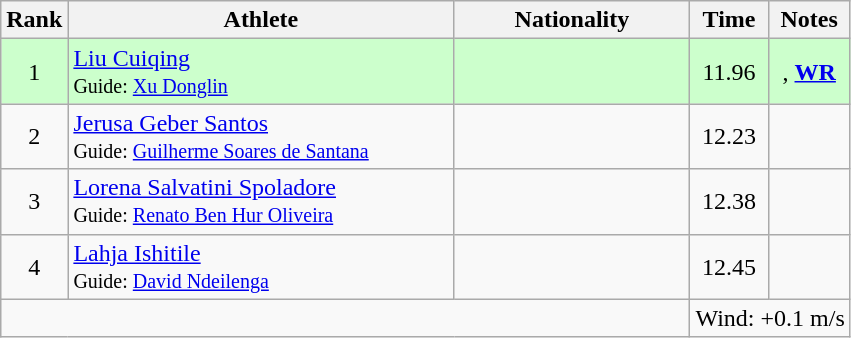<table class="wikitable sortable" style="text-align:center">
<tr>
<th>Rank</th>
<th width=250>Athlete</th>
<th width=150>Nationality</th>
<th>Time</th>
<th>Notes</th>
</tr>
<tr bgcolor=ccffcc>
<td>1</td>
<td style="text-align:left;"><a href='#'>Liu Cuiqing</a><br><small>Guide: <a href='#'>Xu Donglin</a></small></td>
<td style="text-align:left;"></td>
<td>11.96</td>
<td>, <strong><a href='#'>WR</a></strong></td>
</tr>
<tr>
<td>2</td>
<td style="text-align:left;"><a href='#'>Jerusa Geber Santos</a><br><small>Guide: <a href='#'>Guilherme Soares de Santana</a></small></td>
<td style="text-align:left;"></td>
<td>12.23</td>
<td></td>
</tr>
<tr>
<td>3</td>
<td style="text-align:left;"><a href='#'>Lorena Salvatini Spoladore</a><br><small>Guide: <a href='#'>Renato Ben Hur Oliveira</a></small></td>
<td style="text-align:left;"></td>
<td>12.38</td>
<td></td>
</tr>
<tr>
<td>4</td>
<td style="text-align:left;"><a href='#'>Lahja Ishitile </a><br><small>Guide: <a href='#'>David Ndeilenga</a> </small></td>
<td style="text-align:left;"></td>
<td>12.45</td>
<td></td>
</tr>
<tr class="sortbottom">
<td colspan=3></td>
<td colspan="2" style="text-align:left;">Wind: +0.1 m/s</td>
</tr>
</table>
